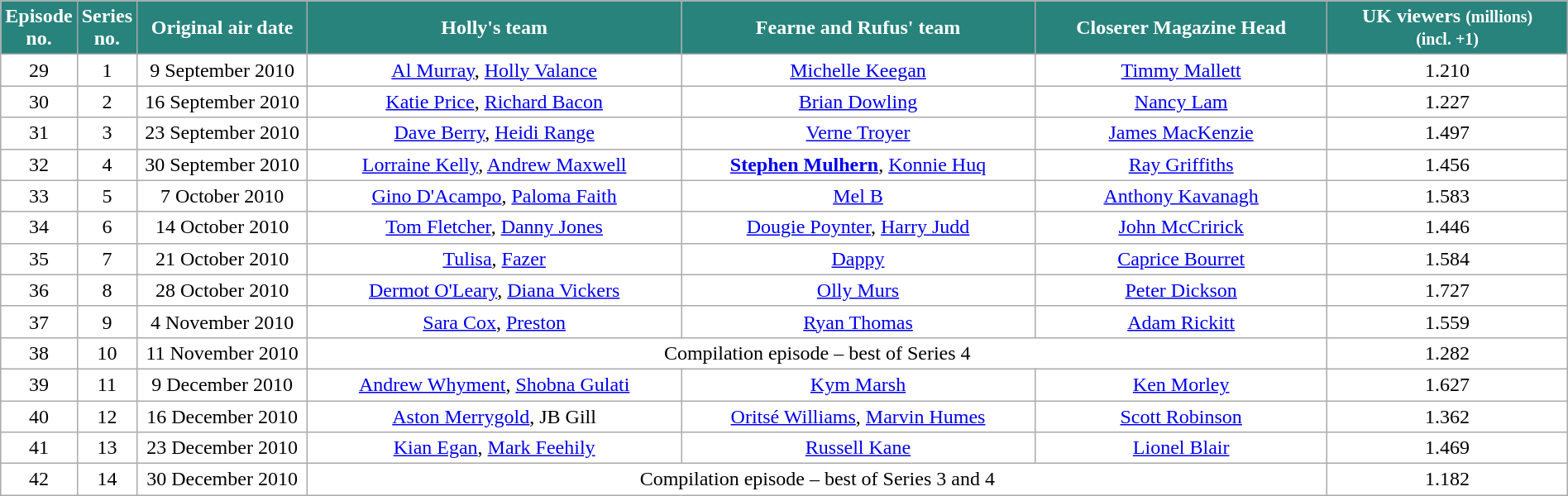<table class="wikitable" style="width:100%; background:#fff; text-align:center;">
<tr style="color:White">
<th style="background:#28837c; width:20px;">Episode<br>no.</th>
<th style="background:#28837c; width:20px;">Series<br>no.</th>
<th style="background:#28837c; width:130px;">Original air date</th>
<th style="background:#28837C;">Holly's team</th>
<th style="background:#28837C;">Fearne and Rufus' team</th>
<th style="background:#28837C;">Closerer Magazine Head</th>
<th style="background:#28837C;">UK viewers <small>(millions)</small><br><small>(incl. +1)</small></th>
</tr>
<tr>
<td>29</td>
<td>1</td>
<td>9 September 2010</td>
<td><a href='#'>Al Murray</a>, <a href='#'>Holly Valance</a></td>
<td><a href='#'>Michelle Keegan</a></td>
<td><a href='#'>Timmy Mallett</a></td>
<td>1.210</td>
</tr>
<tr>
<td>30</td>
<td>2</td>
<td>16 September 2010</td>
<td><a href='#'>Katie Price</a>, <a href='#'>Richard Bacon</a></td>
<td><a href='#'>Brian Dowling</a></td>
<td><a href='#'>Nancy Lam</a></td>
<td>1.227</td>
</tr>
<tr>
<td>31</td>
<td>3</td>
<td>23 September 2010</td>
<td><a href='#'>Dave Berry</a>, <a href='#'>Heidi Range</a></td>
<td><a href='#'>Verne Troyer</a></td>
<td><a href='#'>James MacKenzie</a></td>
<td>1.497</td>
</tr>
<tr>
<td>32</td>
<td>4</td>
<td>30 September 2010</td>
<td><a href='#'>Lorraine Kelly</a>, <a href='#'>Andrew Maxwell</a></td>
<td><strong><a href='#'>Stephen Mulhern</a></strong>, <a href='#'>Konnie Huq</a></td>
<td><a href='#'>Ray Griffiths</a></td>
<td>1.456</td>
</tr>
<tr>
<td>33</td>
<td>5</td>
<td>7 October 2010</td>
<td><a href='#'>Gino D'Acampo</a>, <a href='#'>Paloma Faith</a></td>
<td><a href='#'>Mel B</a></td>
<td><a href='#'>Anthony Kavanagh</a></td>
<td>1.583</td>
</tr>
<tr>
<td>34</td>
<td>6</td>
<td>14 October 2010</td>
<td><a href='#'>Tom Fletcher</a>, <a href='#'>Danny Jones</a></td>
<td><a href='#'>Dougie Poynter</a>, <a href='#'>Harry Judd</a></td>
<td><a href='#'>John McCririck</a></td>
<td>1.446</td>
</tr>
<tr>
<td>35</td>
<td>7</td>
<td>21 October 2010</td>
<td><a href='#'>Tulisa</a>, <a href='#'>Fazer</a></td>
<td><a href='#'>Dappy</a></td>
<td><a href='#'>Caprice Bourret</a></td>
<td>1.584</td>
</tr>
<tr>
<td>36</td>
<td>8</td>
<td>28 October 2010</td>
<td><a href='#'>Dermot O'Leary</a>, <a href='#'>Diana Vickers</a></td>
<td><a href='#'>Olly Murs</a></td>
<td><a href='#'>Peter Dickson</a></td>
<td>1.727</td>
</tr>
<tr>
<td>37</td>
<td>9</td>
<td>4 November 2010</td>
<td><a href='#'>Sara Cox</a>, <a href='#'>Preston</a></td>
<td><a href='#'>Ryan Thomas</a></td>
<td><a href='#'>Adam Rickitt</a></td>
<td>1.559</td>
</tr>
<tr>
<td>38</td>
<td>10</td>
<td>11 November 2010</td>
<td colspan=3>Compilation episode – best of Series 4</td>
<td>1.282</td>
</tr>
<tr>
<td>39</td>
<td>11</td>
<td>9 December 2010</td>
<td><a href='#'>Andrew Whyment</a>, <a href='#'>Shobna Gulati</a></td>
<td><a href='#'>Kym Marsh</a></td>
<td><a href='#'>Ken Morley</a></td>
<td>1.627</td>
</tr>
<tr>
<td>40</td>
<td>12</td>
<td>16 December 2010</td>
<td><a href='#'>Aston Merrygold</a>, JB Gill</td>
<td><a href='#'>Oritsé Williams</a>, <a href='#'>Marvin Humes</a></td>
<td><a href='#'>Scott Robinson</a></td>
<td>1.362</td>
</tr>
<tr>
<td>41</td>
<td>13</td>
<td>23 December 2010</td>
<td><a href='#'>Kian Egan</a>, <a href='#'>Mark Feehily</a></td>
<td><a href='#'>Russell Kane</a></td>
<td><a href='#'>Lionel Blair</a></td>
<td>1.469</td>
</tr>
<tr>
<td>42</td>
<td>14</td>
<td>30 December 2010</td>
<td colspan=3>Compilation episode – best of Series 3 and 4</td>
<td>1.182</td>
</tr>
</table>
